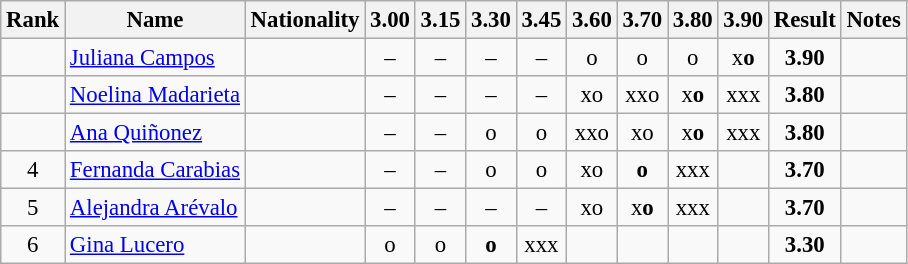<table class="wikitable sortable" style="text-align:center;font-size:95%">
<tr>
<th>Rank</th>
<th>Name</th>
<th>Nationality</th>
<th>3.00</th>
<th>3.15</th>
<th>3.30</th>
<th>3.45</th>
<th>3.60</th>
<th>3.70</th>
<th>3.80</th>
<th>3.90</th>
<th>Result</th>
<th>Notes</th>
</tr>
<tr>
<td></td>
<td align=left><a href='#'>Juliana Campos</a></td>
<td align=left></td>
<td>–</td>
<td>–</td>
<td>–</td>
<td>–</td>
<td>o</td>
<td>o</td>
<td>o</td>
<td>x<strong>o</strong></td>
<td><strong>3.90</strong></td>
<td></td>
</tr>
<tr>
<td></td>
<td align=left><a href='#'>Noelina Madarieta</a></td>
<td align=left></td>
<td>–</td>
<td>–</td>
<td>–</td>
<td>–</td>
<td>xo</td>
<td>xxo</td>
<td>x<strong>o</strong></td>
<td>xxx</td>
<td><strong>3.80</strong></td>
<td></td>
</tr>
<tr>
<td></td>
<td align=left><a href='#'>Ana Quiñonez</a></td>
<td align=left></td>
<td>–</td>
<td>–</td>
<td>o</td>
<td>o</td>
<td>xxo</td>
<td>xo</td>
<td>x<strong>o</strong></td>
<td>xxx</td>
<td><strong>3.80</strong></td>
<td></td>
</tr>
<tr>
<td>4</td>
<td align=left><a href='#'>Fernanda Carabias</a></td>
<td align=left></td>
<td>–</td>
<td>–</td>
<td>o</td>
<td>o</td>
<td>xo</td>
<td><strong>o</strong></td>
<td>xxx</td>
<td></td>
<td><strong>3.70</strong></td>
<td></td>
</tr>
<tr>
<td>5</td>
<td align=left><a href='#'>Alejandra Arévalo</a></td>
<td align=left></td>
<td>–</td>
<td>–</td>
<td>–</td>
<td>–</td>
<td>xo</td>
<td>x<strong>o</strong></td>
<td>xxx</td>
<td></td>
<td><strong>3.70</strong></td>
<td></td>
</tr>
<tr>
<td>6</td>
<td align=left><a href='#'>Gina Lucero</a></td>
<td align=left></td>
<td>o</td>
<td>o</td>
<td><strong>o</strong></td>
<td>xxx</td>
<td></td>
<td></td>
<td></td>
<td></td>
<td><strong>3.30</strong></td>
<td></td>
</tr>
</table>
